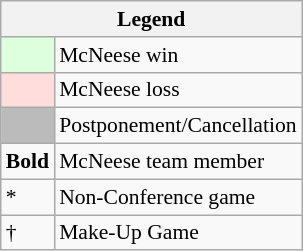<table class="wikitable" style="font-size:90%">
<tr>
<th colspan="2">Legend</th>
</tr>
<tr>
<td bgcolor="#ddffdd"> </td>
<td>McNeese win</td>
</tr>
<tr>
<td bgcolor="#ffdddd"> </td>
<td>McNeese loss</td>
</tr>
<tr>
<td bgcolor="#bbbbbb"> </td>
<td>Postponement/Cancellation</td>
</tr>
<tr>
<td><strong>Bold</strong></td>
<td>McNeese team member</td>
</tr>
<tr>
<td>*</td>
<td>Non-Conference game</td>
</tr>
<tr>
<td>†</td>
<td>Make-Up Game</td>
</tr>
</table>
